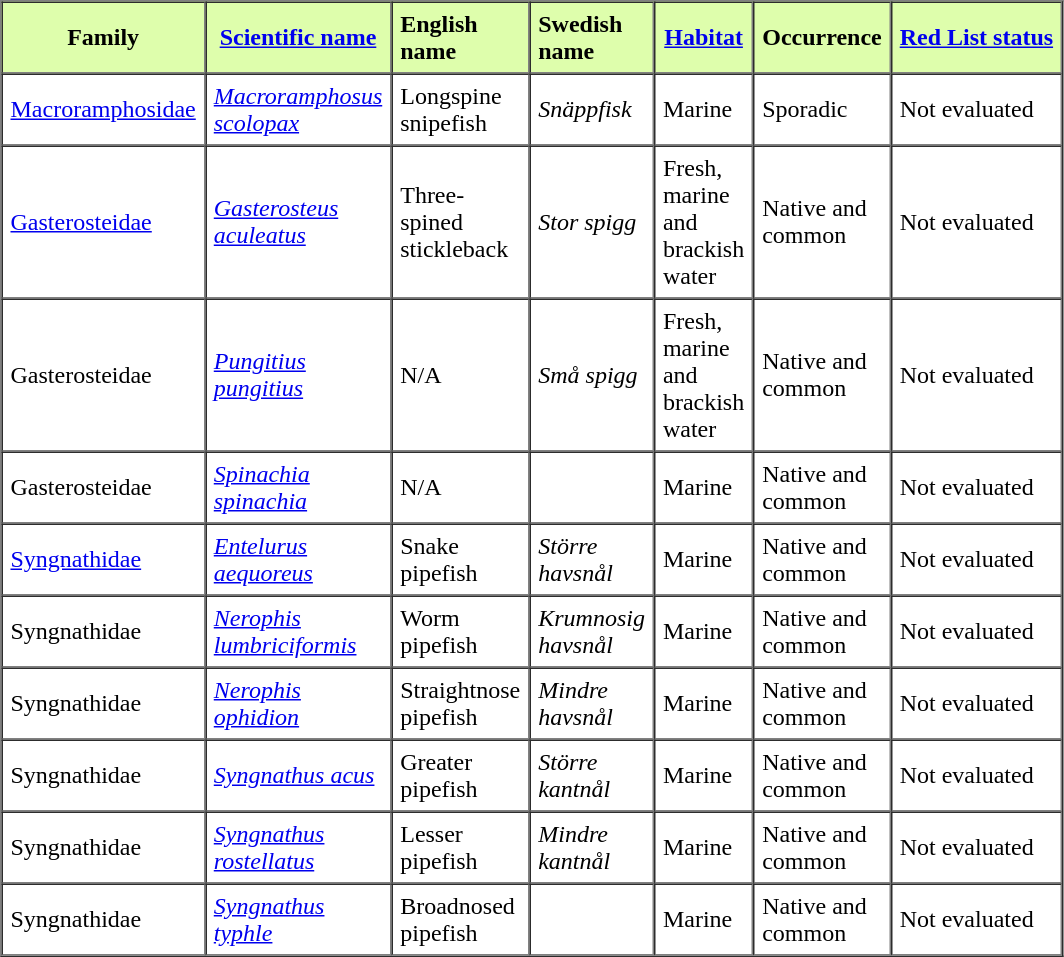<table style="width:700px" border=1 cellspacing=0 cellpadding=5 border=1 cellspacing=0 cellpadding=5>
<tr bgcolor="#defeac">
<th width=119>Family</th>
<th width=120><a href='#'>Scientific name</a></th>
<td width=100><strong>English name</strong></td>
<td width=100><strong>Swedish name</strong></td>
<th><a href='#'>Habitat</a></th>
<th width=105>Occurrence</th>
<th width=106 nowrap="nowrap"><a href='#'>Red List status</a></th>
</tr>
<tr>
<td><a href='#'>Macroramphosidae</a></td>
<td><em><a href='#'>Macroramphosus scolopax</a></em></td>
<td>Longspine snipefish</td>
<td><em>Snäppfisk</em></td>
<td>Marine</td>
<td>Sporadic</td>
<td>Not evaluated</td>
</tr>
<tr>
<td><a href='#'>Gasterosteidae</a></td>
<td><em><a href='#'>Gasterosteus aculeatus</a></em></td>
<td>Three-spined stickleback</td>
<td><em>Stor spigg</em></td>
<td>Fresh, marine and brackish water</td>
<td>Native and common</td>
<td>Not evaluated</td>
</tr>
<tr>
<td>Gasterosteidae</td>
<td><em><a href='#'>Pungitius pungitius</a></em></td>
<td>N/A</td>
<td><em>Små spigg</em></td>
<td>Fresh, marine and brackish water</td>
<td>Native and common</td>
<td>Not evaluated</td>
</tr>
<tr>
<td>Gasterosteidae</td>
<td><em><a href='#'>Spinachia spinachia</a></em></td>
<td>N/A</td>
<td></td>
<td>Marine</td>
<td>Native and common</td>
<td>Not evaluated</td>
</tr>
<tr>
<td><a href='#'>Syngnathidae</a></td>
<td><em><a href='#'>Entelurus aequoreus</a></em></td>
<td>Snake pipefish</td>
<td><em>Större havsnål</em></td>
<td>Marine</td>
<td>Native and common</td>
<td>Not evaluated</td>
</tr>
<tr>
<td>Syngnathidae</td>
<td><em><a href='#'>Nerophis lumbriciformis</a></em></td>
<td>Worm pipefish</td>
<td><em>Krumnosig havsnål</em></td>
<td>Marine</td>
<td>Native and common</td>
<td>Not evaluated</td>
</tr>
<tr>
<td>Syngnathidae</td>
<td><em><a href='#'>Nerophis ophidion</a></em></td>
<td>Straightnose pipefish</td>
<td><em>Mindre havsnål</em></td>
<td>Marine</td>
<td>Native and common</td>
<td>Not evaluated</td>
</tr>
<tr>
<td>Syngnathidae</td>
<td><em><a href='#'>Syngnathus acus</a></em></td>
<td>Greater pipefish</td>
<td><em>Större kantnål</em></td>
<td>Marine</td>
<td>Native and common</td>
<td>Not evaluated</td>
</tr>
<tr>
<td>Syngnathidae</td>
<td><em><a href='#'>Syngnathus rostellatus</a></em></td>
<td>Lesser pipefish</td>
<td><em>Mindre kantnål</em></td>
<td>Marine</td>
<td>Native and common</td>
<td>Not evaluated</td>
</tr>
<tr>
<td>Syngnathidae</td>
<td><em><a href='#'>Syngnathus typhle</a></em></td>
<td>Broadnosed pipefish</td>
<td></td>
<td>Marine</td>
<td>Native and common</td>
<td>Not evaluated</td>
</tr>
</table>
